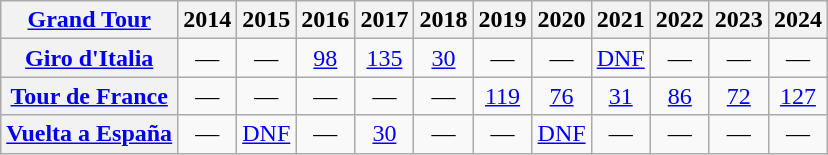<table class="wikitable plainrowheaders">
<tr>
<th scope="col"><a href='#'>Grand Tour</a></th>
<th scope="col">2014</th>
<th scope="col">2015</th>
<th scope="col">2016</th>
<th scope="col">2017</th>
<th scope="col">2018</th>
<th scope="col">2019</th>
<th scope="col">2020</th>
<th scope="col">2021</th>
<th scope="col">2022</th>
<th scope="col">2023</th>
<th scope="col">2024</th>
</tr>
<tr style="text-align:center;">
<th scope="row"> <a href='#'>Giro d'Italia</a></th>
<td>—</td>
<td>—</td>
<td><a href='#'>98</a></td>
<td><a href='#'>135</a></td>
<td><a href='#'>30</a></td>
<td>—</td>
<td>—</td>
<td><a href='#'>DNF</a></td>
<td>—</td>
<td>—</td>
<td>—</td>
</tr>
<tr style="text-align:center;">
<th scope="row"> <a href='#'>Tour de France</a></th>
<td>—</td>
<td>—</td>
<td>—</td>
<td>—</td>
<td>—</td>
<td><a href='#'>119</a></td>
<td><a href='#'>76</a></td>
<td><a href='#'>31</a></td>
<td><a href='#'>86</a></td>
<td><a href='#'>72</a></td>
<td><a href='#'>127</a></td>
</tr>
<tr style="text-align:center;">
<th scope="row"> <a href='#'>Vuelta a España</a></th>
<td>—</td>
<td><a href='#'>DNF</a></td>
<td>—</td>
<td><a href='#'>30</a></td>
<td>—</td>
<td>—</td>
<td><a href='#'>DNF</a></td>
<td>—</td>
<td>—</td>
<td>—</td>
<td>—</td>
</tr>
</table>
